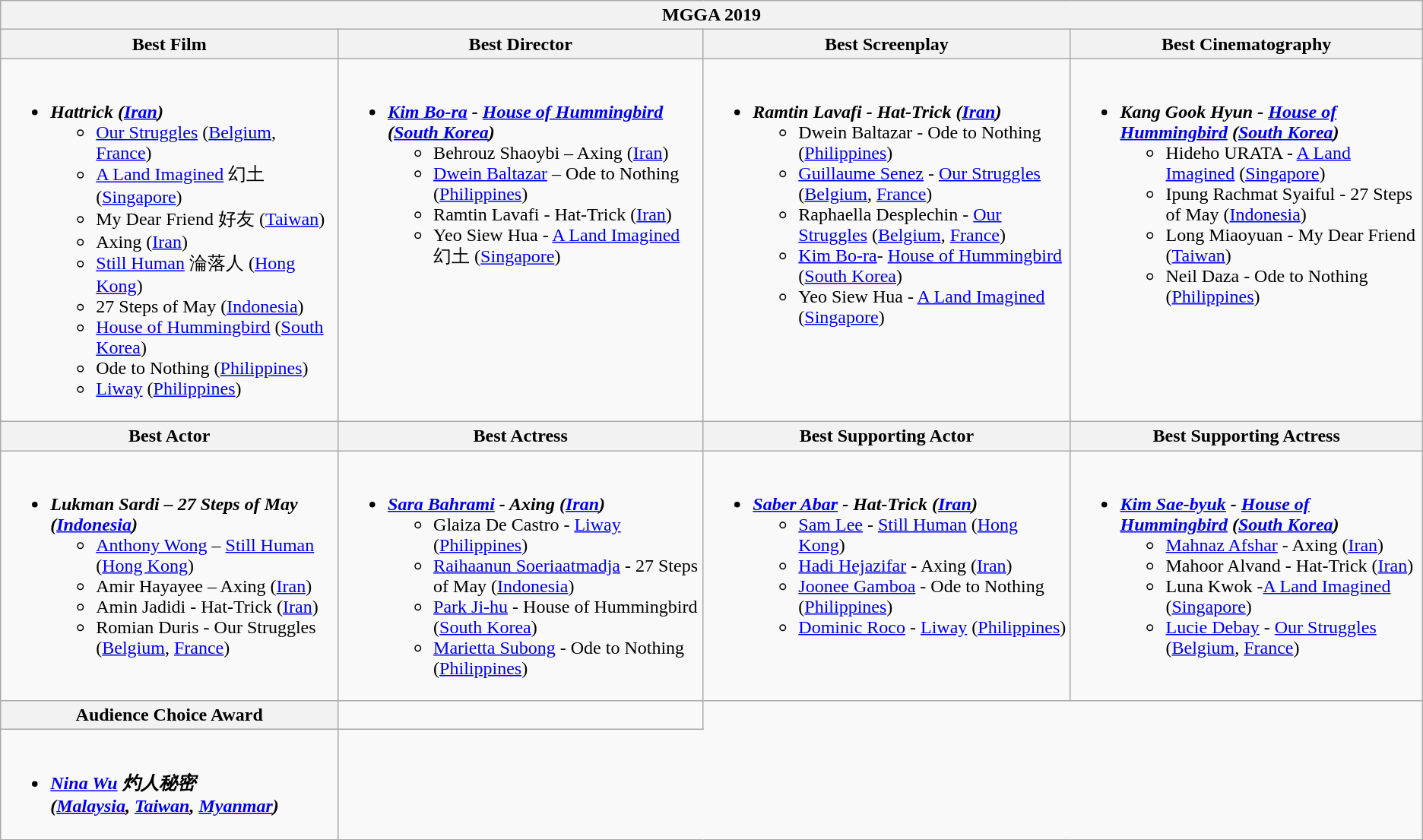<table class=wikitable style="width=100%">
<tr>
<th colspan=4>MGGA 2019</th>
</tr>
<tr>
<th style="width=50%">Best Film</th>
<th style="width=50%">Best Director</th>
<th style="width=50%">Best Screenplay</th>
<th style="width=50%">Best Cinematography</th>
</tr>
<tr>
<td valign="top"><br><ul><li><strong><em>Hattrick (<a href='#'>Iran</a>)</em></strong><ul><li><a href='#'>Our Struggles</a> (<a href='#'>Belgium</a>, <a href='#'>France</a>)</li><li><a href='#'>A Land Imagined</a> 幻土 (<a href='#'>Singapore</a>)</li><li>My Dear Friend 好友 (<a href='#'>Taiwan</a>)</li><li>Axing (<a href='#'>Iran</a>)</li><li><a href='#'>Still Human</a> 淪落人 (<a href='#'>Hong Kong</a>)</li><li>27 Steps of May (<a href='#'>Indonesia</a>)</li><li><a href='#'>House of Hummingbird</a> (<a href='#'>South Korea</a>)</li><li>Ode to Nothing (<a href='#'>Philippines</a>)</li><li><a href='#'>Liway</a> (<a href='#'>Philippines</a>)</li></ul></li></ul></td>
<td valign="top"><br><ul><li><strong><em><a href='#'>Kim Bo-ra</a> - <a href='#'>House of Hummingbird</a> (<a href='#'>South Korea</a>)</em></strong><ul><li>Behrouz Shaoybi – Axing (<a href='#'>Iran</a>)</li><li><a href='#'>Dwein Baltazar</a> – Ode to Nothing (<a href='#'>Philippines</a>)</li><li>Ramtin Lavafi - Hat-Trick (<a href='#'>Iran</a>)</li><li>Yeo Siew Hua - <a href='#'>A Land Imagined</a> 幻土 (<a href='#'>Singapore</a>)</li></ul></li></ul></td>
<td valign="top"><br><ul><li><strong><em>Ramtin Lavafi - Hat-Trick (<a href='#'>Iran</a>)</em></strong><ul><li>Dwein Baltazar - Ode to Nothing (<a href='#'>Philippines</a>)</li><li><a href='#'>Guillaume Senez</a> - <a href='#'>Our Struggles</a> (<a href='#'>Belgium</a>, <a href='#'>France</a>)</li><li>Raphaella Desplechin - <a href='#'>Our Struggles</a> (<a href='#'>Belgium</a>, <a href='#'>France</a>)</li><li><a href='#'>Kim Bo-ra</a>-  <a href='#'>House of Hummingbird</a>  (<a href='#'>South Korea</a>)</li><li>Yeo Siew Hua - <a href='#'>A Land Imagined</a> (<a href='#'>Singapore</a>)</li></ul></li></ul></td>
<td valign="top"><br><ul><li><strong><em> Kang Gook Hyun - <a href='#'>House of Hummingbird</a> (<a href='#'>South Korea</a>)</em></strong><ul><li>Hideho URATA - <a href='#'>A Land Imagined</a> (<a href='#'>Singapore</a>)</li><li>Ipung Rachmat Syaiful - 27 Steps of May (<a href='#'>Indonesia</a>)</li><li>Long Miaoyuan - My Dear Friend (<a href='#'>Taiwan</a>)</li><li>Neil Daza - Ode to Nothing (<a href='#'>Philippines</a>)</li></ul></li></ul></td>
</tr>
<tr>
<th style="width=50%">Best Actor</th>
<th style="width=50%">Best Actress</th>
<th style="width=50%">Best Supporting Actor</th>
<th style="width=50%">Best Supporting Actress</th>
</tr>
<tr>
<td valign="top"><br><ul><li><strong><em>Lukman Sardi – 27 Steps of May (<a href='#'>Indonesia</a>)</em></strong><ul><li><a href='#'>Anthony Wong</a> – <a href='#'>Still Human</a> (<a href='#'>Hong Kong</a>)</li><li>Amir Hayayee – Axing (<a href='#'>Iran</a>)</li><li>Amin Jadidi - Hat-Trick (<a href='#'>Iran</a>)</li><li>Romian Duris - Our Struggles (<a href='#'>Belgium</a>, <a href='#'>France</a>)</li></ul></li></ul></td>
<td valign="top"><br><ul><li><strong><em><a href='#'>Sara Bahrami</a> - Axing (<a href='#'>Iran</a>)</em></strong><ul><li>Glaiza De Castro - <a href='#'>Liway</a> (<a href='#'>Philippines</a>)</li><li><a href='#'> Raihaanun Soeriaatmadja</a> - 27 Steps of May (<a href='#'>Indonesia</a>)</li><li><a href='#'>Park Ji-hu</a> - House of Hummingbird (<a href='#'>South Korea</a>)</li><li><a href='#'>Marietta Subong</a> - Ode to Nothing (<a href='#'>Philippines</a>)</li></ul></li></ul></td>
<td valign="top"><br><ul><li><strong><em><a href='#'>Saber Abar</a> - Hat-Trick (<a href='#'>Iran</a>)</em></strong><ul><li><a href='#'>Sam Lee</a> - <a href='#'>Still Human</a> (<a href='#'>Hong Kong</a>)</li><li><a href='#'>Hadi Hejazifar</a> - Axing (<a href='#'>Iran</a>)</li><li><a href='#'>Joonee Gamboa</a> - Ode to Nothing (<a href='#'>Philippines</a>)</li><li><a href='#'>Dominic Roco</a> - <a href='#'>Liway</a> (<a href='#'>Philippines</a>)</li></ul></li></ul></td>
<td valign="top"><br><ul><li><strong><em><a href='#'>Kim Sae-byuk</a> - <a href='#'>House of Hummingbird</a> (<a href='#'>South Korea</a>)</em></strong><ul><li><a href='#'>Mahnaz Afshar</a> - Axing (<a href='#'>Iran</a>)</li><li>Mahoor Alvand - Hat-Trick (<a href='#'>Iran</a>)</li><li>Luna Kwok -<a href='#'>A Land Imagined</a> (<a href='#'>Singapore</a>)</li><li><a href='#'>Lucie Debay</a> - <a href='#'>Our Struggles</a> (<a href='#'>Belgium</a>, <a href='#'>France</a>)</li></ul></li></ul></td>
</tr>
<tr>
<th style="width=50%">Audience Choice Award</th>
<td></td>
</tr>
<tr>
<td valign="top"><br><ul><li><strong><em> <a href='#'>Nina Wu</a> <em> 灼人秘密<br>(<a href='#'>Malaysia</a>, <a href='#'>Taiwan</a>, <a href='#'>Myanmar</a>)<strong></li></ul></td>
</tr>
</table>
